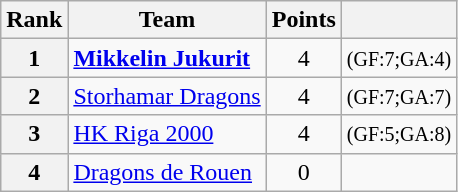<table class="wikitable" style="text-align: center;">
<tr>
<th>Rank</th>
<th>Team</th>
<th>Points</th>
<th></th>
</tr>
<tr>
<th>1</th>
<td style="text-align: left;"> <strong><a href='#'>Mikkelin Jukurit</a></strong></td>
<td>4</td>
<td><small>(GF:7;GA:4)</small></td>
</tr>
<tr>
<th>2</th>
<td style="text-align: left;"> <a href='#'>Storhamar Dragons</a></td>
<td>4</td>
<td><small>(GF:7;GA:7)</small></td>
</tr>
<tr>
<th>3</th>
<td style="text-align: left;"> <a href='#'>HK Riga 2000</a></td>
<td>4</td>
<td><small>(GF:5;GA:8)</small></td>
</tr>
<tr>
<th>4</th>
<td style="text-align: left;"> <a href='#'>Dragons de Rouen</a></td>
<td>0</td>
<td></td>
</tr>
</table>
